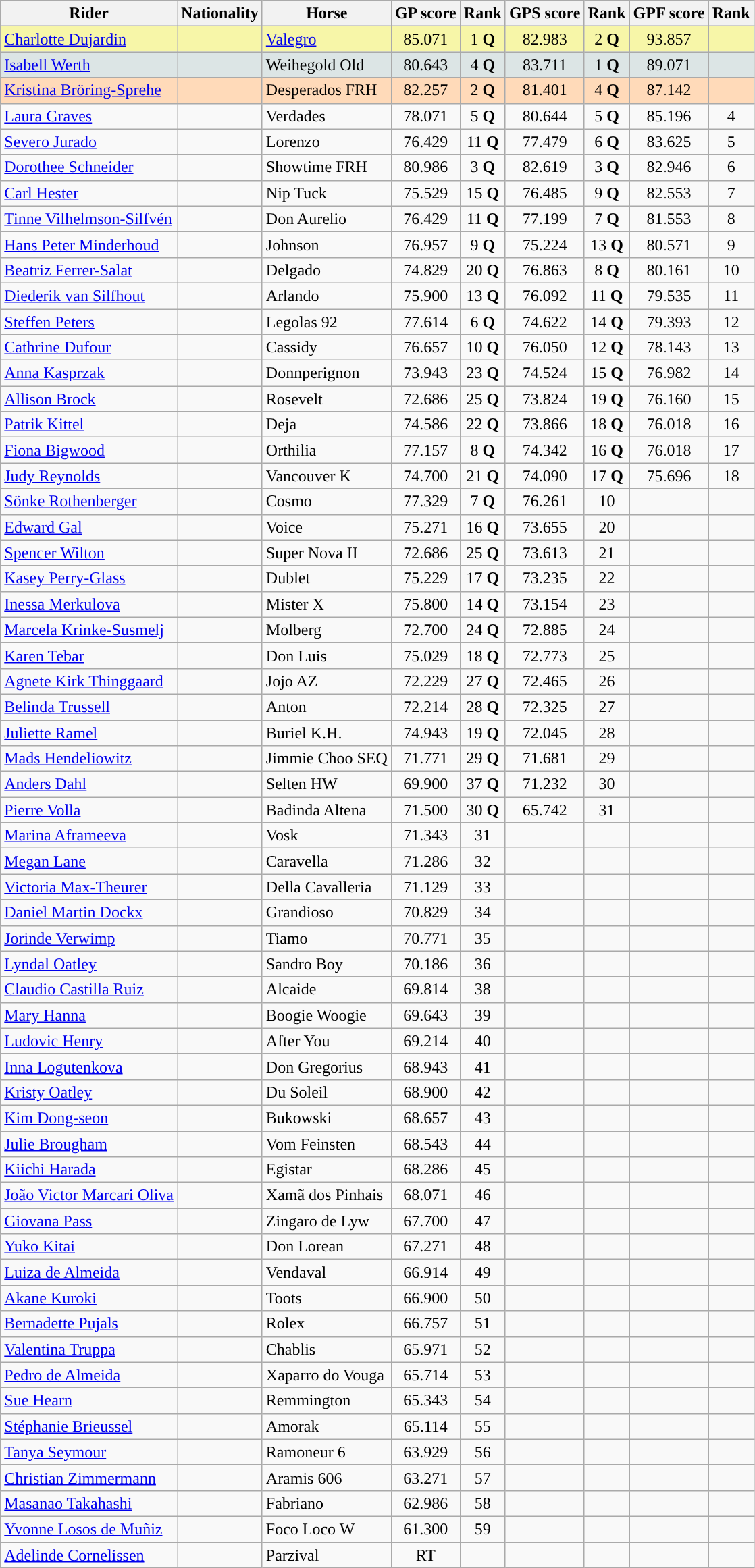<table class="wikitable sortable" style="text-align:center">
<tr>
<th>Rider</th>
<th>Nationality</th>
<th>Horse</th>
<th>GP score</th>
<th data-sort-type="number">Rank</th>
<th>GPS score</th>
<th data-sort-type="number">Rank</th>
<th>GPF score</th>
<th data-sort-type="number">Rank</th>
</tr>
<tr style="background:#F7F6A8;”">
<td align=left><a href='#'>Charlotte Dujardin</a></td>
<td align=left></td>
<td align=left><a href='#'>Valegro</a></td>
<td>85.071</td>
<td>1 <strong>Q</strong></td>
<td>82.983</td>
<td>2 <strong>Q</strong></td>
<td>93.857</td>
<td></td>
</tr>
<tr style="background:#DCE5E5;”">
<td align=left><a href='#'>Isabell Werth</a></td>
<td align=left></td>
<td align=left>Weihegold Old</td>
<td>80.643</td>
<td>4 <strong>Q</strong></td>
<td>83.711</td>
<td>1 <strong>Q</strong></td>
<td>89.071</td>
<td></td>
</tr>
<tr style="background:#FFDAB9;">
<td align=left><a href='#'>Kristina Bröring-Sprehe</a></td>
<td align=left></td>
<td align=left>Desperados FRH</td>
<td>82.257</td>
<td>2 <strong>Q</strong></td>
<td>81.401</td>
<td>4 <strong>Q</strong></td>
<td>87.142</td>
<td></td>
</tr>
<tr>
<td align=left><a href='#'>Laura Graves</a></td>
<td align=left></td>
<td align=left>Verdades</td>
<td>78.071</td>
<td>5 <strong>Q</strong></td>
<td>80.644</td>
<td>5 <strong>Q</strong></td>
<td>85.196</td>
<td>4</td>
</tr>
<tr>
<td align=left><a href='#'>Severo Jurado</a></td>
<td align=left></td>
<td align=left>Lorenzo</td>
<td>76.429</td>
<td>11 <strong>Q</strong></td>
<td>77.479</td>
<td>6 <strong>Q</strong></td>
<td>83.625</td>
<td>5</td>
</tr>
<tr>
<td align=left><a href='#'>Dorothee Schneider</a></td>
<td align=left></td>
<td align=left>Showtime FRH</td>
<td>80.986</td>
<td>3 <strong>Q</strong></td>
<td>82.619</td>
<td>3 <strong>Q</strong></td>
<td>82.946</td>
<td>6</td>
</tr>
<tr>
<td align=left><a href='#'>Carl Hester</a></td>
<td align=left></td>
<td align=left>Nip Tuck</td>
<td>75.529</td>
<td>15 <strong>Q</strong></td>
<td>76.485</td>
<td>9 <strong>Q</strong></td>
<td>82.553</td>
<td>7</td>
</tr>
<tr>
<td align=left><a href='#'>Tinne Vilhelmson-Silfvén</a></td>
<td align=left></td>
<td align=left>Don Aurelio</td>
<td>76.429</td>
<td>11 <strong>Q</strong></td>
<td>77.199</td>
<td>7 <strong>Q</strong></td>
<td>81.553</td>
<td>8</td>
</tr>
<tr>
<td align=left><a href='#'>Hans Peter Minderhoud</a></td>
<td align=left></td>
<td align=left>Johnson</td>
<td>76.957</td>
<td>9 <strong>Q</strong></td>
<td>75.224</td>
<td>13 <strong>Q</strong></td>
<td>80.571</td>
<td>9</td>
</tr>
<tr>
<td align=left><a href='#'>Beatriz Ferrer-Salat</a></td>
<td align=left></td>
<td align=left>Delgado</td>
<td>74.829</td>
<td>20 <strong>Q</strong></td>
<td>76.863</td>
<td>8 <strong>Q</strong></td>
<td>80.161</td>
<td>10</td>
</tr>
<tr>
<td align=left><a href='#'>Diederik van Silfhout</a></td>
<td align=left></td>
<td align=left>Arlando</td>
<td>75.900</td>
<td>13 <strong>Q</strong></td>
<td>76.092</td>
<td>11 <strong>Q</strong></td>
<td>79.535</td>
<td>11</td>
</tr>
<tr>
<td align=left><a href='#'>Steffen Peters</a></td>
<td align=left></td>
<td align=left>Legolas 92</td>
<td>77.614</td>
<td>6 <strong>Q</strong></td>
<td>74.622</td>
<td>14 <strong>Q</strong></td>
<td>79.393</td>
<td>12</td>
</tr>
<tr>
<td align=left><a href='#'>Cathrine Dufour</a></td>
<td align=left></td>
<td align=left>Cassidy</td>
<td>76.657</td>
<td>10 <strong>Q</strong></td>
<td>76.050</td>
<td>12 <strong>Q</strong></td>
<td>78.143</td>
<td>13</td>
</tr>
<tr>
<td align=left><a href='#'>Anna Kasprzak</a></td>
<td align=left></td>
<td align=left>Donnperignon</td>
<td>73.943</td>
<td>23 <strong>Q</strong></td>
<td>74.524</td>
<td>15 <strong>Q</strong></td>
<td>76.982</td>
<td>14</td>
</tr>
<tr>
<td align=left><a href='#'>Allison Brock</a></td>
<td align=left></td>
<td align=left>Rosevelt</td>
<td>72.686</td>
<td>25 <strong>Q</strong></td>
<td>73.824</td>
<td>19 <strong>Q</strong></td>
<td>76.160</td>
<td>15</td>
</tr>
<tr>
<td align=left><a href='#'>Patrik Kittel</a></td>
<td align=left></td>
<td align=left>Deja</td>
<td>74.586</td>
<td>22 <strong>Q</strong></td>
<td>73.866</td>
<td>18 <strong>Q</strong></td>
<td>76.018</td>
<td>16</td>
</tr>
<tr>
<td align=left><a href='#'>Fiona Bigwood</a></td>
<td align=left></td>
<td align=left>Orthilia</td>
<td>77.157</td>
<td>8 <strong>Q</strong></td>
<td>74.342</td>
<td>16 <strong>Q</strong></td>
<td>76.018</td>
<td>17</td>
</tr>
<tr>
<td align=left><a href='#'>Judy Reynolds</a></td>
<td align=left></td>
<td align=left>Vancouver K</td>
<td>74.700</td>
<td>21 <strong>Q</strong></td>
<td>74.090</td>
<td>17 <strong>Q</strong></td>
<td>75.696</td>
<td>18</td>
</tr>
<tr>
<td align=left><a href='#'>Sönke Rothenberger</a></td>
<td align=left></td>
<td align=left>Cosmo</td>
<td>77.329</td>
<td>7 <strong>Q</strong></td>
<td>76.261</td>
<td>10</td>
<td></td>
<td></td>
</tr>
<tr>
<td align=left><a href='#'>Edward Gal</a></td>
<td align=left></td>
<td align=left>Voice</td>
<td>75.271</td>
<td>16 <strong>Q</strong></td>
<td>73.655</td>
<td>20</td>
<td></td>
<td></td>
</tr>
<tr>
<td align=left><a href='#'>Spencer Wilton</a></td>
<td align=left></td>
<td align=left>Super Nova II</td>
<td>72.686</td>
<td>25 <strong>Q</strong></td>
<td>73.613</td>
<td>21</td>
<td></td>
<td></td>
</tr>
<tr>
<td align=left><a href='#'>Kasey Perry-Glass</a></td>
<td align=left></td>
<td align=left>Dublet</td>
<td>75.229</td>
<td>17 <strong>Q</strong></td>
<td>73.235</td>
<td>22</td>
<td></td>
<td></td>
</tr>
<tr>
<td align=left><a href='#'>Inessa Merkulova</a></td>
<td align=left></td>
<td align=left>Mister X</td>
<td>75.800</td>
<td>14 <strong>Q</strong></td>
<td>73.154</td>
<td>23</td>
<td></td>
<td></td>
</tr>
<tr>
<td align=left><a href='#'>Marcela Krinke-Susmelj</a></td>
<td align=left></td>
<td align=left>Molberg</td>
<td>72.700</td>
<td>24 <strong>Q</strong></td>
<td>72.885</td>
<td>24</td>
<td></td>
<td></td>
</tr>
<tr>
<td align=left><a href='#'>Karen Tebar</a></td>
<td align=left></td>
<td align=left>Don Luis</td>
<td>75.029</td>
<td>18 <strong>Q</strong></td>
<td>72.773</td>
<td>25</td>
<td></td>
<td></td>
</tr>
<tr>
<td align=left><a href='#'>Agnete Kirk Thinggaard</a></td>
<td align=left></td>
<td align=left>Jojo AZ</td>
<td>72.229</td>
<td>27 <strong>Q</strong></td>
<td>72.465</td>
<td>26</td>
<td></td>
<td></td>
</tr>
<tr>
<td align=left><a href='#'>Belinda Trussell</a></td>
<td align=left></td>
<td align=left>Anton</td>
<td>72.214</td>
<td>28 <strong>Q</strong></td>
<td>72.325</td>
<td>27</td>
<td></td>
<td></td>
</tr>
<tr>
<td align=left><a href='#'>Juliette Ramel</a></td>
<td align=left></td>
<td align=left>Buriel K.H.</td>
<td>74.943</td>
<td>19 <strong>Q</strong></td>
<td>72.045</td>
<td>28</td>
<td></td>
<td></td>
</tr>
<tr>
<td align=left><a href='#'>Mads Hendeliowitz</a></td>
<td align=left></td>
<td align=left>Jimmie Choo SEQ</td>
<td>71.771</td>
<td>29 <strong>Q</strong></td>
<td>71.681</td>
<td>29</td>
<td></td>
<td></td>
</tr>
<tr>
<td align=left><a href='#'>Anders Dahl</a></td>
<td align=left></td>
<td align=left>Selten HW</td>
<td>69.900</td>
<td>37 <strong>Q</strong></td>
<td>71.232</td>
<td>30</td>
<td></td>
<td></td>
</tr>
<tr>
<td align=left><a href='#'>Pierre Volla</a></td>
<td align=left></td>
<td align=left>Badinda Altena</td>
<td>71.500</td>
<td>30 <strong>Q</strong></td>
<td>65.742</td>
<td>31</td>
<td></td>
<td></td>
</tr>
<tr>
<td align=left><a href='#'>Marina Aframeeva</a></td>
<td align=left></td>
<td align=left>Vosk</td>
<td>71.343</td>
<td>31</td>
<td></td>
<td></td>
<td></td>
<td></td>
</tr>
<tr>
<td align=left><a href='#'>Megan Lane</a></td>
<td align=left></td>
<td align=left>Caravella</td>
<td>71.286</td>
<td>32</td>
<td></td>
<td></td>
<td></td>
<td></td>
</tr>
<tr>
<td align=left><a href='#'>Victoria Max-Theurer</a></td>
<td align=left></td>
<td align=left>Della Cavalleria</td>
<td>71.129</td>
<td>33</td>
<td></td>
<td></td>
<td></td>
<td></td>
</tr>
<tr>
<td align=left><a href='#'>Daniel Martin Dockx</a></td>
<td align=left></td>
<td align=left>Grandioso</td>
<td>70.829</td>
<td>34</td>
<td></td>
<td></td>
<td></td>
<td></td>
</tr>
<tr>
<td align=left><a href='#'>Jorinde Verwimp</a></td>
<td align=left></td>
<td align=left>Tiamo</td>
<td>70.771</td>
<td>35</td>
<td></td>
<td></td>
<td></td>
<td></td>
</tr>
<tr>
<td align=left><a href='#'>Lyndal Oatley</a></td>
<td align=left></td>
<td align=left>Sandro Boy</td>
<td>70.186</td>
<td>36</td>
<td></td>
<td></td>
<td></td>
<td></td>
</tr>
<tr>
<td align=left><a href='#'>Claudio Castilla Ruiz</a></td>
<td align=left></td>
<td align=left>Alcaide</td>
<td>69.814</td>
<td>38</td>
<td></td>
<td></td>
<td></td>
<td></td>
</tr>
<tr>
<td align=left><a href='#'>Mary Hanna</a></td>
<td align=left></td>
<td align=left>Boogie Woogie</td>
<td>69.643</td>
<td>39</td>
<td></td>
<td></td>
<td></td>
<td></td>
</tr>
<tr>
<td align=left><a href='#'>Ludovic Henry</a></td>
<td align=left></td>
<td align=left>After You</td>
<td>69.214</td>
<td>40</td>
<td></td>
<td></td>
<td></td>
<td></td>
</tr>
<tr>
<td align=left><a href='#'>Inna Logutenkova</a></td>
<td align=left></td>
<td align=left>Don Gregorius</td>
<td>68.943</td>
<td>41</td>
<td></td>
<td></td>
<td></td>
<td></td>
</tr>
<tr>
<td align=left><a href='#'>Kristy Oatley</a></td>
<td align=left></td>
<td align=left>Du Soleil</td>
<td>68.900</td>
<td>42</td>
<td></td>
<td></td>
<td></td>
<td></td>
</tr>
<tr>
<td align=left><a href='#'>Kim Dong-seon</a></td>
<td align=left></td>
<td align=left>Bukowski</td>
<td>68.657</td>
<td>43</td>
<td></td>
<td></td>
<td></td>
<td></td>
</tr>
<tr>
<td align=left><a href='#'>Julie Brougham</a></td>
<td align=left></td>
<td align=left>Vom Feinsten</td>
<td>68.543</td>
<td>44</td>
<td></td>
<td></td>
<td></td>
<td></td>
</tr>
<tr>
<td align=left><a href='#'>Kiichi Harada</a></td>
<td align=left></td>
<td align=left>Egistar</td>
<td>68.286</td>
<td>45</td>
<td></td>
<td></td>
<td></td>
<td></td>
</tr>
<tr>
<td align=left><a href='#'>João Victor Marcari Oliva</a></td>
<td align=left></td>
<td align=left>Xamã dos Pinhais</td>
<td>68.071</td>
<td>46</td>
<td></td>
<td></td>
<td></td>
<td></td>
</tr>
<tr>
<td align=left><a href='#'>Giovana Pass</a></td>
<td align=left></td>
<td align=left>Zingaro de Lyw</td>
<td>67.700</td>
<td>47</td>
<td></td>
<td></td>
<td></td>
<td></td>
</tr>
<tr>
<td align=left><a href='#'>Yuko Kitai</a></td>
<td align=left></td>
<td align=left>Don Lorean</td>
<td>67.271</td>
<td>48</td>
<td></td>
<td></td>
<td></td>
<td></td>
</tr>
<tr>
<td align=left><a href='#'>Luiza de Almeida</a></td>
<td align=left></td>
<td align=left>Vendaval</td>
<td>66.914</td>
<td>49</td>
<td></td>
<td></td>
<td></td>
<td></td>
</tr>
<tr>
<td align=left><a href='#'>Akane Kuroki</a></td>
<td align=left></td>
<td align=left>Toots</td>
<td>66.900</td>
<td>50</td>
<td></td>
<td></td>
<td></td>
<td></td>
</tr>
<tr>
<td align=left><a href='#'>Bernadette Pujals</a></td>
<td align=left></td>
<td align=left>Rolex</td>
<td>66.757</td>
<td>51</td>
<td></td>
<td></td>
<td></td>
<td></td>
</tr>
<tr>
<td align=left><a href='#'>Valentina Truppa</a></td>
<td align=left></td>
<td align=left>Chablis</td>
<td>65.971</td>
<td>52</td>
<td></td>
<td></td>
<td></td>
<td></td>
</tr>
<tr>
<td align=left><a href='#'>Pedro de Almeida</a></td>
<td align=left></td>
<td align=left>Xaparro do Vouga</td>
<td>65.714</td>
<td>53</td>
<td></td>
<td></td>
<td></td>
<td></td>
</tr>
<tr>
<td align=left><a href='#'>Sue Hearn</a></td>
<td align=left></td>
<td align=left>Remmington</td>
<td>65.343</td>
<td>54</td>
<td></td>
<td></td>
<td></td>
<td></td>
</tr>
<tr>
<td align=left><a href='#'>Stéphanie Brieussel</a></td>
<td align=left></td>
<td align=left>Amorak</td>
<td>65.114</td>
<td>55</td>
<td></td>
<td></td>
<td></td>
<td></td>
</tr>
<tr>
<td align=left><a href='#'>Tanya Seymour</a></td>
<td align=left></td>
<td align=left>Ramoneur 6</td>
<td>63.929</td>
<td>56</td>
<td></td>
<td></td>
<td></td>
<td></td>
</tr>
<tr>
<td align=left><a href='#'>Christian Zimmermann</a></td>
<td align=left></td>
<td align=left>Aramis 606</td>
<td>63.271</td>
<td>57</td>
<td></td>
<td></td>
<td></td>
<td></td>
</tr>
<tr>
<td align=left><a href='#'>Masanao Takahashi</a></td>
<td align=left></td>
<td align=left>Fabriano</td>
<td>62.986</td>
<td>58</td>
<td></td>
<td></td>
<td></td>
<td></td>
</tr>
<tr>
<td align=left><a href='#'>Yvonne Losos de Muñiz</a></td>
<td align=left></td>
<td align=left>Foco Loco W</td>
<td>61.300</td>
<td>59</td>
<td></td>
<td></td>
<td></td>
<td></td>
</tr>
<tr>
<td align=left><a href='#'>Adelinde Cornelissen</a></td>
<td align=left></td>
<td align=left>Parzival</td>
<td>RT</td>
<td></td>
<td></td>
<td></td>
<td></td>
<td></td>
</tr>
</table>
